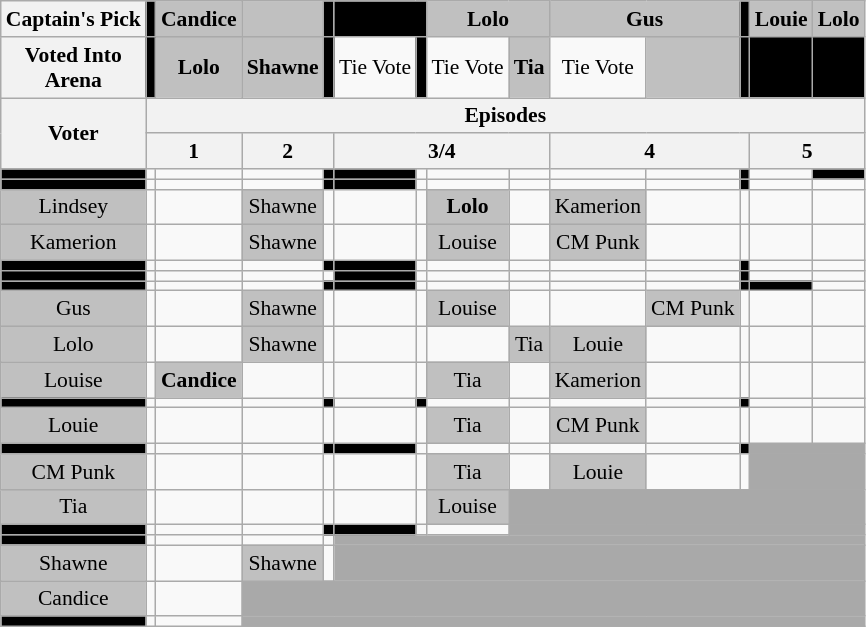<table class="wikitable" style="text-align:center; font-size:90%">
<tr>
<th>Captain's Pick</th>
<td style="background:black"></td>
<td style="background:silver"><strong>Candice</strong><br></td>
<td style="background:silver"><strong></strong><br></td>
<td style="background:black"></td>
<td style="background:black" colspan=2></td>
<td style="background:silver" colspan=2><strong>Lolo</strong><br></td>
<td style="background:silver" colspan=2><strong>Gus</strong><br></td>
<td style="background:black"></td>
<td style="background:silver"><strong>Louie</strong><br></td>
<td style="background:silver"><strong>Lolo</strong><br></td>
</tr>
<tr>
<th>Voted Into<br>Arena</th>
<td style="background:black"></td>
<td style="background:silver"><strong>Lolo</strong><br></td>
<td style="background:silver"><strong>Shawne</strong><br></td>
<td style="background:black"></td>
<td>Tie Vote</td>
<td style="background:black"></td>
<td>Tie Vote</td>
<td style="background:silver"><strong>Tia</strong><br></td>
<td>Tie Vote</td>
<td style="background:silver"><strong></strong><br></td>
<td style="background:black"></td>
<td style="background:black"></td>
<td style="background:black"></td>
</tr>
<tr>
<th rowspan=2>Voter</th>
<th colspan=13>Episodes</th>
</tr>
<tr>
<th colspan=2>1</th>
<th colspan=2>2</th>
<th colspan=4>3/4</th>
<th colspan=3>4</th>
<th colspan=2>5</th>
</tr>
<tr>
<td style="background:black"></td>
<td></td>
<td></td>
<td></td>
<td style="background:black"></td>
<td style="background:black"></td>
<td></td>
<td></td>
<td></td>
<td></td>
<td></td>
<td style="background:black"></td>
<td></td>
<td style="background:black"></td>
</tr>
<tr>
<td style="background:black"></td>
<td></td>
<td></td>
<td></td>
<td style="background:black"></td>
<td style="background:black"></td>
<td></td>
<td></td>
<td></td>
<td></td>
<td></td>
<td style="background:black"></td>
<td></td>
<td></td>
</tr>
<tr>
<td style="background:silver">Lindsey</td>
<td></td>
<td></td>
<td style="background:silver">Shawne</td>
<td></td>
<td></td>
<td></td>
<td style="background:silver"><strong>Lolo</strong></td>
<td></td>
<td style="background:silver">Kamerion</td>
<td></td>
<td></td>
<td></td>
<td></td>
</tr>
<tr>
<td style="background:silver">Kamerion</td>
<td></td>
<td></td>
<td style="background:silver">Shawne</td>
<td></td>
<td></td>
<td></td>
<td style="background:silver">Louise</td>
<td></td>
<td style="background:silver">CM Punk</td>
<td></td>
<td></td>
<td></td>
<td></td>
</tr>
<tr>
<td style="background:black"></td>
<td></td>
<td></td>
<td></td>
<td style="background:black"></td>
<td style="background:black"></td>
<td></td>
<td></td>
<td></td>
<td></td>
<td></td>
<td style="background:black"></td>
<td></td>
<td></td>
</tr>
<tr>
<td style="background:black"></td>
<td></td>
<td></td>
<td></td>
<td></td>
<td style="background:black"></td>
<td></td>
<td></td>
<td></td>
<td></td>
<td></td>
<td style="background:black"></td>
<td></td>
<td></td>
</tr>
<tr>
<td style="background:black"></td>
<td></td>
<td></td>
<td></td>
<td style="background:black"></td>
<td style="background:black"></td>
<td></td>
<td></td>
<td></td>
<td></td>
<td></td>
<td style="background:black"></td>
<td style="background:black"></td>
<td></td>
</tr>
<tr>
<td style="background:silver">Gus</td>
<td></td>
<td></td>
<td style="background:silver">Shawne</td>
<td></td>
<td></td>
<td></td>
<td style="background:silver">Louise</td>
<td></td>
<td></td>
<td style="background:silver">CM Punk</td>
<td></td>
<td></td>
<td></td>
</tr>
<tr>
<td style="background:silver">Lolo</td>
<td></td>
<td></td>
<td style="background:silver">Shawne</td>
<td></td>
<td></td>
<td></td>
<td></td>
<td style="background:silver">Tia</td>
<td style="background:silver">Louie</td>
<td></td>
<td></td>
<td></td>
<td></td>
</tr>
<tr>
<td style="background:silver">Louise</td>
<td></td>
<td style="background:silver"><strong>Candice</strong></td>
<td></td>
<td></td>
<td></td>
<td></td>
<td style="background:silver">Tia</td>
<td></td>
<td style="background:silver">Kamerion</td>
<td></td>
<td></td>
<td></td>
<td></td>
</tr>
<tr>
<td style="background:black"></td>
<td></td>
<td></td>
<td></td>
<td style="background:black"></td>
<td></td>
<td style="background:black"></td>
<td></td>
<td></td>
<td></td>
<td></td>
<td style="background:black"></td>
<td></td>
<td></td>
</tr>
<tr>
<td style="background:silver">Louie</td>
<td></td>
<td></td>
<td></td>
<td></td>
<td></td>
<td></td>
<td style="background:silver">Tia</td>
<td></td>
<td style="background:silver">CM Punk</td>
<td></td>
<td></td>
<td></td>
<td></td>
</tr>
<tr>
<td style="background:black"></td>
<td></td>
<td></td>
<td></td>
<td style="background:black"></td>
<td style="background:black"></td>
<td></td>
<td></td>
<td></td>
<td></td>
<td></td>
<td style="background:black"></td>
<td style="background:darkgray" colspan=2></td>
</tr>
<tr>
<td style="background:silver">CM Punk</td>
<td></td>
<td></td>
<td></td>
<td></td>
<td></td>
<td></td>
<td style="background:silver">Tia</td>
<td></td>
<td style="background:silver">Louie</td>
<td></td>
<td></td>
<td style="background:darkgray" colspan=2></td>
</tr>
<tr>
<td style="background:silver">Tia</td>
<td></td>
<td></td>
<td></td>
<td></td>
<td></td>
<td></td>
<td style="background:silver">Louise</td>
<td style="background:darkgray" colspan=6></td>
</tr>
<tr>
<td style="background:black"></td>
<td></td>
<td></td>
<td></td>
<td style="background:black"></td>
<td style="background:black"></td>
<td></td>
<td></td>
<td style="background:darkgray" colspan=6></td>
</tr>
<tr>
<td style="background:black"></td>
<td></td>
<td></td>
<td></td>
<td></td>
<td style="background:darkgray" colspan=9></td>
</tr>
<tr>
<td style="background:silver">Shawne</td>
<td></td>
<td></td>
<td style="background:silver">Shawne</td>
<td></td>
<td style="background:darkgray" colspan=9></td>
</tr>
<tr>
<td style="background:silver">Candice</td>
<td></td>
<td></td>
<td style="background:darkgray" colspan=11></td>
</tr>
<tr>
<td style="background:black"></td>
<td></td>
<td></td>
<td style="background:darkgray" colspan=11></td>
</tr>
</table>
